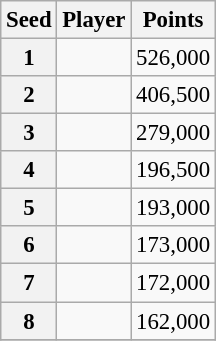<table class="wikitable sortable" style="font-size: 95%">
<tr>
<th>Seed</th>
<th>Player</th>
<th>Points</th>
</tr>
<tr>
<th align=center>1</th>
<td data-sort-value="Trump"></td>
<td align=right>526,000</td>
</tr>
<tr>
<th align=center>2</th>
<td data-sort-value="O'Sullivan"></td>
<td align=right>406,500</td>
</tr>
<tr>
<th align=center>3</th>
<td data-sort-value="Zhang"></td>
<td align=right>279,000</td>
</tr>
<tr>
<th align=center>4</th>
<td data-sort-value="Wilson"></td>
<td align=right>196,500</td>
</tr>
<tr>
<th align=center>5</th>
<td data-sort-value="Williams"></td>
<td align=right>193,000</td>
</tr>
<tr>
<th align=center>6</th>
<td data-sort-value="Ding"></td>
<td align=right>173,000</td>
</tr>
<tr>
<th align=center>7</th>
<td data-sort-value="Hawkins"></td>
<td align=right>172,000</td>
</tr>
<tr>
<th align=center>8</th>
<td data-sort-value="Ford"></td>
<td align=right>162,000</td>
</tr>
<tr>
</tr>
</table>
